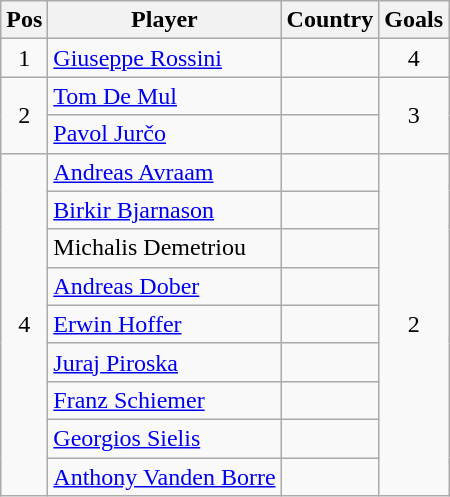<table class="wikitable" style="text-align: left;">
<tr>
<th>Pos</th>
<th>Player</th>
<th>Country</th>
<th>Goals</th>
</tr>
<tr>
<td align=center>1</td>
<td><a href='#'>Giuseppe Rossini</a></td>
<td></td>
<td align=center>4</td>
</tr>
<tr>
<td rowspan="2" align=center>2</td>
<td><a href='#'>Tom De Mul</a></td>
<td></td>
<td rowspan="2" align=center>3</td>
</tr>
<tr>
<td><a href='#'>Pavol Jurčo</a></td>
<td></td>
</tr>
<tr>
<td rowspan="9" align=center>4</td>
<td><a href='#'>Andreas Avraam</a></td>
<td></td>
<td rowspan="9" align=center>2</td>
</tr>
<tr>
<td><a href='#'>Birkir Bjarnason</a></td>
<td></td>
</tr>
<tr>
<td>Michalis Demetriou</td>
<td></td>
</tr>
<tr>
<td><a href='#'>Andreas Dober</a></td>
<td></td>
</tr>
<tr>
<td><a href='#'>Erwin Hoffer</a></td>
<td></td>
</tr>
<tr>
<td><a href='#'>Juraj Piroska</a></td>
<td></td>
</tr>
<tr>
<td><a href='#'>Franz Schiemer</a></td>
<td></td>
</tr>
<tr>
<td><a href='#'>Georgios Sielis</a></td>
<td></td>
</tr>
<tr>
<td><a href='#'>Anthony Vanden Borre</a></td>
<td></td>
</tr>
</table>
